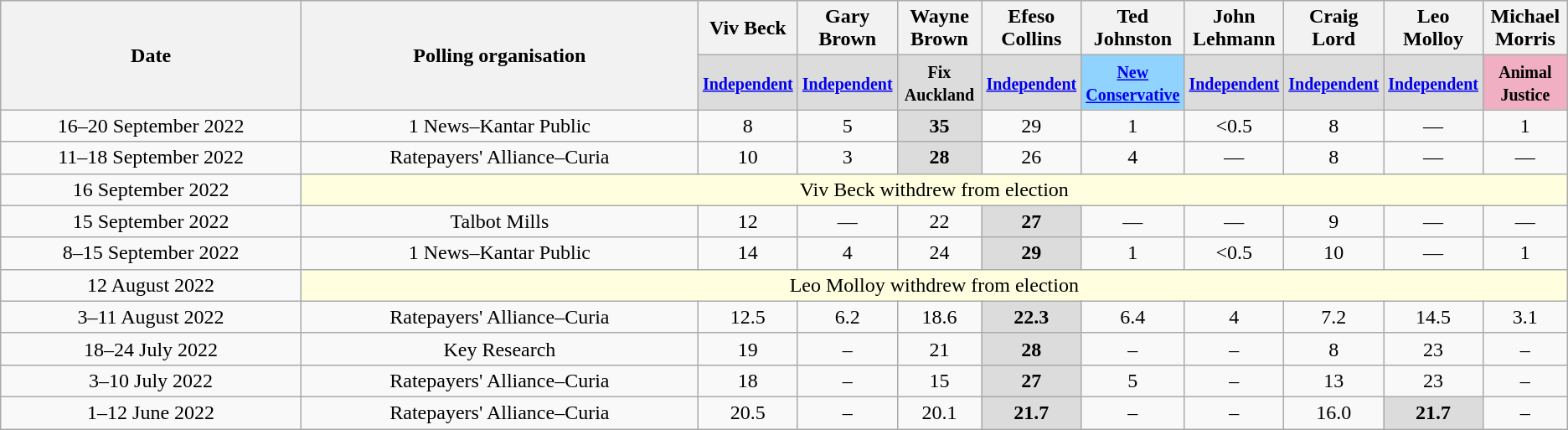<table class="wikitable" style="text-align:center">
<tr>
<th scope="col" rowspan=2 style="width:15em;">Date</th>
<th scope="col" rowspan=2 style="width:20em;">Polling organisation</th>
<th scope="col">Viv Beck</th>
<th scope="col">Gary Brown</th>
<th scope="col">Wayne Brown</th>
<th scope="col">Efeso Collins</th>
<th scope="col">Ted Johnston</th>
<th scope="col">John Lehmann</th>
<th scope="col">Craig Lord</th>
<th scope="col">Leo Molloy</th>
<th scope="col">Michael Morris</th>
</tr>
<tr>
<th style="background-color:#DCDCDC;width:60px"><small><a href='#'>Independent</a></small></th>
<th style="background-color:#DCDCDC;width:60px"><small><a href='#'>Independent</a></small></th>
<th style="background-color:#DCDCDC;width:60px"><small>Fix Auckland</small></th>
<th style="background-color:#DCDCDC;width:60px"><small><a href='#'>Independent</a></small></th>
<th style="background-color:#91D3FF;width:60px"><small><a href='#'>New Conservative</a></small></th>
<th style="background-color:#DCDCDC;width:60px"><small><a href='#'>Independent</a></small></th>
<th style="background-color:#DCDCDC;width:60px"><small><a href='#'>Independent</a></small></th>
<th style="background-color:#DCDCDC;width:60px"><small><a href='#'>Independent</a></small></th>
<th style="background-color:#F0AFC3;width:60px"><small>Animal Justice</small></th>
</tr>
<tr>
<td>16–20 September 2022</td>
<td>1 News–Kantar Public</td>
<td>8</td>
<td>5</td>
<td style="background-color:#DCDCDC;"><strong>35</strong></td>
<td>29</td>
<td>1</td>
<td><0.5</td>
<td>8</td>
<td>—</td>
<td>1</td>
</tr>
<tr>
<td>11–18 September 2022</td>
<td>Ratepayers' Alliance–Curia</td>
<td>10</td>
<td>3</td>
<td style="background-color:#DCDCDC;"><strong>28</strong></td>
<td>26</td>
<td>4</td>
<td>—</td>
<td>8</td>
<td>—</td>
<td>—</td>
</tr>
<tr>
<td>16 September 2022</td>
<td colspan=10 style="background:lightyellow;">Viv Beck withdrew from election</td>
</tr>
<tr>
<td>15 September 2022</td>
<td>Talbot Mills</td>
<td>12</td>
<td>—</td>
<td>22</td>
<td style="background-color:#DCDCDC;"><strong>27</strong></td>
<td>—</td>
<td>—</td>
<td>9</td>
<td>—</td>
<td>—</td>
</tr>
<tr>
<td>8–15 September 2022</td>
<td>1 News–Kantar Public</td>
<td>14</td>
<td>4</td>
<td>24</td>
<td style="background-color:#DCDCDC;"><strong>29</strong></td>
<td>1</td>
<td><0.5</td>
<td>10</td>
<td>—</td>
<td>1</td>
</tr>
<tr>
<td>12 August 2022</td>
<td colspan=10 style="background:lightyellow;">Leo Molloy withdrew from election</td>
</tr>
<tr>
<td>3–11 August 2022</td>
<td>Ratepayers' Alliance–Curia</td>
<td>12.5</td>
<td>6.2</td>
<td>18.6</td>
<td style="background-color:#DCDCDC;"><strong>22.3</strong></td>
<td>6.4</td>
<td>4</td>
<td>7.2</td>
<td>14.5</td>
<td>3.1</td>
</tr>
<tr>
<td>18–24 July 2022</td>
<td>Key Research</td>
<td>19</td>
<td>–</td>
<td>21</td>
<td style="background-color:#DCDCDC;"><strong>28</strong></td>
<td>–</td>
<td>–</td>
<td>8</td>
<td>23</td>
<td>–</td>
</tr>
<tr>
<td>3–10 July 2022</td>
<td>Ratepayers' Alliance–Curia</td>
<td>18</td>
<td>–</td>
<td>15</td>
<td style="background-color:#DCDCDC;"><strong>27</strong></td>
<td>5</td>
<td>–</td>
<td>13</td>
<td>23</td>
<td>–</td>
</tr>
<tr>
<td>1–12 June 2022</td>
<td>Ratepayers' Alliance–Curia</td>
<td>20.5</td>
<td>–</td>
<td>20.1</td>
<td style="background-color:#DCDCDC;"><strong>21.7</strong></td>
<td>–</td>
<td>–</td>
<td>16.0</td>
<td style="background-color:#DCDCDC;"><strong>21.7</strong></td>
<td>–</td>
</tr>
</table>
